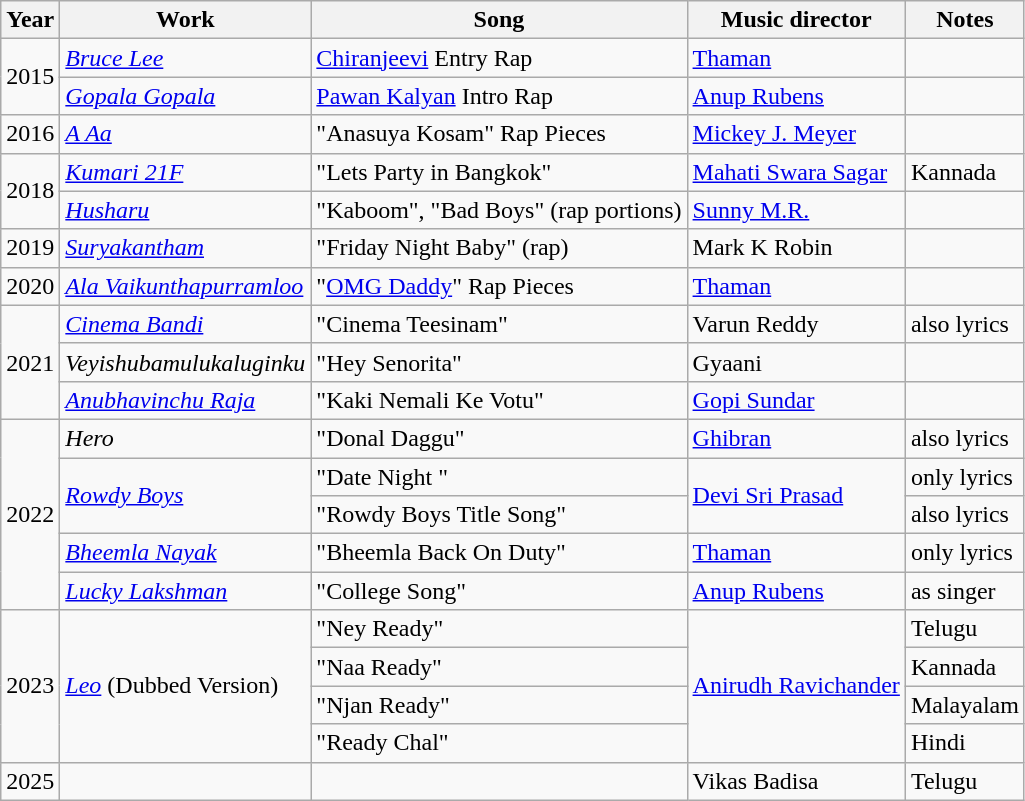<table class="wikitable sortable plainrowheaders">
<tr>
<th scope="col">Year</th>
<th scope="col">Work</th>
<th scope="col">Song</th>
<th scope="col">Music director</th>
<th>Notes</th>
</tr>
<tr>
<td rowspan="2">2015</td>
<td><em><a href='#'>Bruce Lee</a></em></td>
<td><a href='#'>Chiranjeevi</a> Entry Rap</td>
<td><a href='#'>Thaman</a></td>
<td></td>
</tr>
<tr>
<td><em><a href='#'>Gopala Gopala</a></em></td>
<td><a href='#'>Pawan Kalyan</a> Intro Rap</td>
<td><a href='#'>Anup Rubens</a></td>
<td></td>
</tr>
<tr>
<td>2016</td>
<td><em><a href='#'>A Aa</a></em></td>
<td>"Anasuya Kosam" Rap Pieces</td>
<td><a href='#'>Mickey J. Meyer</a></td>
<td></td>
</tr>
<tr>
<td rowspan="2">2018</td>
<td><em><a href='#'>Kumari 21F</a></em></td>
<td>"Lets Party in Bangkok"</td>
<td><a href='#'>Mahati Swara Sagar</a></td>
<td>Kannada</td>
</tr>
<tr>
<td><em><a href='#'>Husharu</a></em></td>
<td>"Kaboom", "Bad Boys" (rap portions)</td>
<td><a href='#'>Sunny M.R.</a></td>
<td></td>
</tr>
<tr>
<td>2019</td>
<td><em><a href='#'>Suryakantham</a></em></td>
<td>"Friday Night Baby" (rap)</td>
<td>Mark K Robin</td>
<td></td>
</tr>
<tr>
<td>2020</td>
<td><em><a href='#'>Ala Vaikunthapurramloo</a></em></td>
<td>"<a href='#'>OMG Daddy</a>" Rap Pieces</td>
<td><a href='#'>Thaman</a></td>
<td></td>
</tr>
<tr>
<td rowspan="3">2021</td>
<td><em><a href='#'>Cinema Bandi</a></em></td>
<td>"Cinema Teesinam"</td>
<td>Varun Reddy</td>
<td>also lyrics</td>
</tr>
<tr>
<td><em>Veyishubamulukaluginku</em></td>
<td>"Hey Senorita"</td>
<td>Gyaani</td>
<td></td>
</tr>
<tr>
<td><em><a href='#'>Anubhavinchu Raja</a></em></td>
<td>"Kaki Nemali Ke Votu"</td>
<td><a href='#'>Gopi Sundar</a></td>
<td></td>
</tr>
<tr>
<td rowspan="5">2022</td>
<td><em>Hero</em></td>
<td>"Donal Daggu"</td>
<td><a href='#'>Ghibran</a></td>
<td>also lyrics</td>
</tr>
<tr>
<td rowspan="2"><em><a href='#'>Rowdy Boys</a></em></td>
<td>"Date Night "</td>
<td rowspan="2"><a href='#'>Devi Sri Prasad</a></td>
<td>only lyrics</td>
</tr>
<tr>
<td>"Rowdy Boys Title Song"</td>
<td>also lyrics</td>
</tr>
<tr>
<td><em><a href='#'>Bheemla Nayak</a></em></td>
<td>"Bheemla Back On Duty"</td>
<td><a href='#'>Thaman</a></td>
<td>only lyrics</td>
</tr>
<tr>
<td><em><a href='#'>Lucky Lakshman</a></em></td>
<td>"College Song"</td>
<td><a href='#'>Anup Rubens</a></td>
<td>as singer</td>
</tr>
<tr>
<td rowspan="4">2023</td>
<td rowspan="4"><a href='#'><em>Leo</em></a> (Dubbed Version)</td>
<td>"Ney Ready"</td>
<td rowspan="4"><a href='#'>Anirudh Ravichander</a></td>
<td>Telugu</td>
</tr>
<tr>
<td>"Naa Ready"</td>
<td>Kannada</td>
</tr>
<tr>
<td>"Njan Ready"</td>
<td>Malayalam</td>
</tr>
<tr>
<td>"Ready Chal"</td>
<td>Hindi</td>
</tr>
<tr>
<td>2025</td>
<td></td>
<td></td>
<td>Vikas Badisa</td>
<td>Telugu</td>
</tr>
</table>
